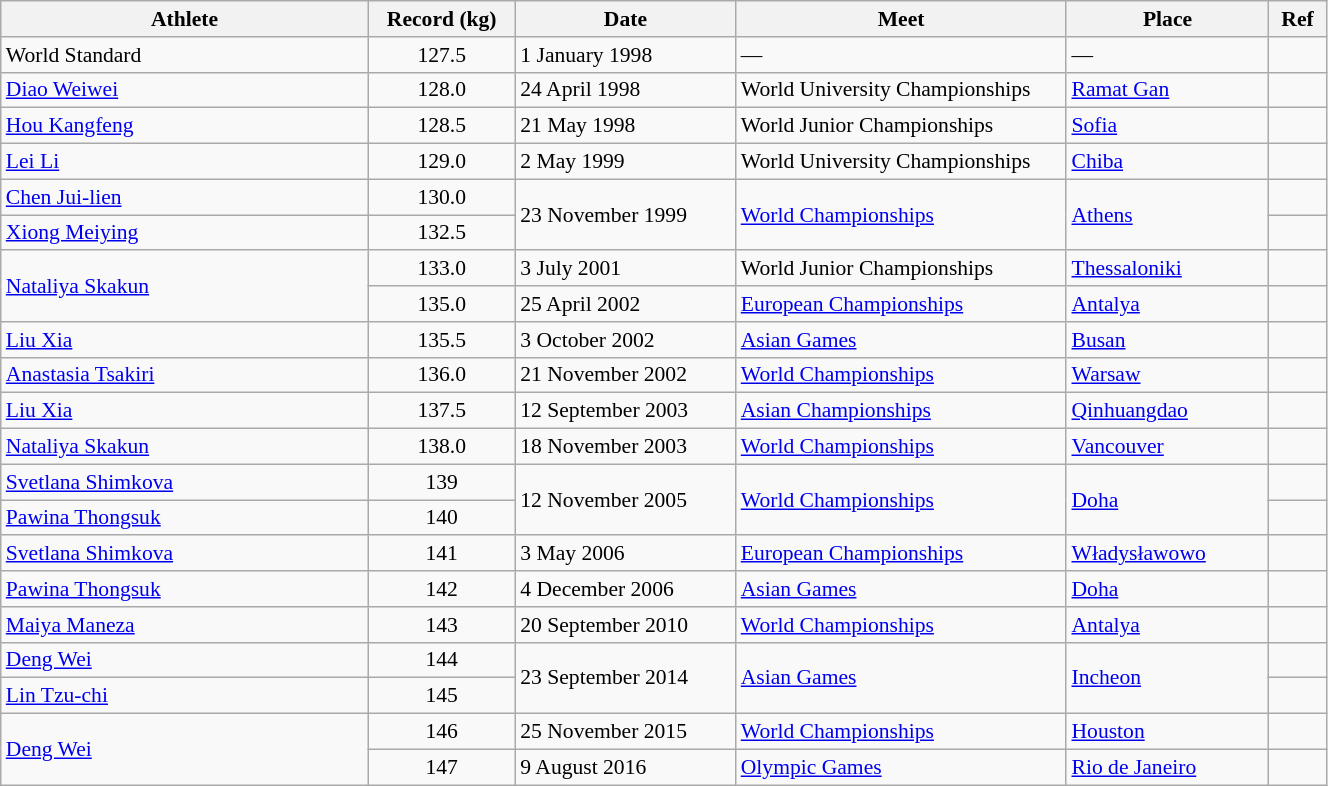<table class="wikitable" style="font-size:90%; width: 70%;">
<tr>
<th width=20%>Athlete</th>
<th width=8%>Record (kg)</th>
<th width=12%>Date</th>
<th width=18%>Meet</th>
<th width=11%>Place</th>
<th width=3%>Ref</th>
</tr>
<tr>
<td>World Standard</td>
<td align="center">127.5</td>
<td>1 January 1998</td>
<td>—</td>
<td>—</td>
<td></td>
</tr>
<tr>
<td> <a href='#'>Diao Weiwei</a></td>
<td align="center">128.0</td>
<td>24 April 1998</td>
<td>World University Championships</td>
<td><a href='#'>Ramat Gan</a></td>
<td></td>
</tr>
<tr>
<td> <a href='#'>Hou Kangfeng</a></td>
<td align="center">128.5</td>
<td>21 May 1998</td>
<td>World Junior Championships</td>
<td><a href='#'>Sofia</a></td>
<td></td>
</tr>
<tr>
<td> <a href='#'>Lei Li</a></td>
<td align="center">129.0</td>
<td>2 May 1999</td>
<td>World University Championships</td>
<td><a href='#'>Chiba</a></td>
<td></td>
</tr>
<tr>
<td> <a href='#'>Chen Jui-lien</a></td>
<td align="center">130.0</td>
<td rowspan=2>23 November 1999</td>
<td rowspan=2><a href='#'>World Championships</a></td>
<td rowspan=2><a href='#'>Athens</a></td>
<td></td>
</tr>
<tr>
<td> <a href='#'>Xiong Meiying</a></td>
<td align="center">132.5</td>
<td></td>
</tr>
<tr>
<td rowspan=2> <a href='#'>Nataliya Skakun</a></td>
<td align="center">133.0</td>
<td>3 July 2001</td>
<td>World Junior Championships</td>
<td><a href='#'>Thessaloniki</a></td>
<td></td>
</tr>
<tr>
<td align="center">135.0</td>
<td>25 April 2002</td>
<td><a href='#'>European Championships</a></td>
<td><a href='#'>Antalya</a></td>
<td></td>
</tr>
<tr>
<td> <a href='#'>Liu Xia</a></td>
<td align="center">135.5</td>
<td>3 October 2002</td>
<td><a href='#'>Asian Games</a></td>
<td><a href='#'>Busan</a></td>
<td></td>
</tr>
<tr>
<td> <a href='#'>Anastasia Tsakiri</a></td>
<td align="center">136.0</td>
<td>21 November 2002</td>
<td><a href='#'>World Championships</a></td>
<td><a href='#'>Warsaw</a></td>
<td></td>
</tr>
<tr>
<td> <a href='#'>Liu Xia</a></td>
<td align="center">137.5</td>
<td>12 September 2003</td>
<td><a href='#'>Asian Championships</a></td>
<td><a href='#'>Qinhuangdao</a></td>
<td></td>
</tr>
<tr>
<td> <a href='#'>Nataliya Skakun</a></td>
<td align="center">138.0</td>
<td>18 November 2003</td>
<td><a href='#'>World Championships</a></td>
<td><a href='#'>Vancouver</a></td>
<td></td>
</tr>
<tr>
<td> <a href='#'>Svetlana Shimkova</a></td>
<td align="center">139</td>
<td rowspan=2>12 November 2005</td>
<td rowspan=2><a href='#'>World Championships</a></td>
<td rowspan=2><a href='#'>Doha</a></td>
<td></td>
</tr>
<tr>
<td> <a href='#'>Pawina Thongsuk</a></td>
<td align="center">140</td>
<td></td>
</tr>
<tr>
<td> <a href='#'>Svetlana Shimkova</a></td>
<td align="center">141</td>
<td>3 May 2006</td>
<td><a href='#'>European Championships</a></td>
<td><a href='#'>Władysławowo</a></td>
<td></td>
</tr>
<tr>
<td> <a href='#'>Pawina Thongsuk</a></td>
<td align="center">142</td>
<td>4 December 2006</td>
<td><a href='#'>Asian Games</a></td>
<td><a href='#'>Doha</a></td>
<td></td>
</tr>
<tr>
<td> <a href='#'>Maiya Maneza</a></td>
<td align="center">143</td>
<td>20 September 2010</td>
<td><a href='#'>World Championships</a></td>
<td><a href='#'>Antalya</a></td>
<td></td>
</tr>
<tr>
<td> <a href='#'>Deng Wei</a></td>
<td align="center">144</td>
<td rowspan=2>23 September 2014</td>
<td rowspan=2><a href='#'>Asian Games</a></td>
<td rowspan=2><a href='#'>Incheon</a></td>
<td></td>
</tr>
<tr>
<td> <a href='#'>Lin Tzu-chi</a></td>
<td align="center">145</td>
<td></td>
</tr>
<tr>
<td rowspan=2> <a href='#'>Deng Wei</a></td>
<td align="center">146</td>
<td>25 November 2015</td>
<td><a href='#'>World Championships</a></td>
<td><a href='#'>Houston</a></td>
<td></td>
</tr>
<tr>
<td align="center">147</td>
<td>9 August 2016</td>
<td><a href='#'>Olympic Games</a></td>
<td><a href='#'>Rio de Janeiro</a></td>
<td></td>
</tr>
</table>
